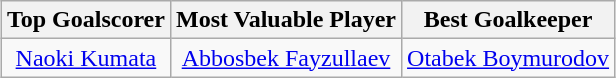<table class="wikitable" style="text-align: center; margin: 0 auto;">
<tr>
<th>Top Goalscorer</th>
<th>Most Valuable Player</th>
<th>Best Goalkeeper</th>
</tr>
<tr>
<td> <a href='#'>Naoki Kumata</a></td>
<td> <a href='#'>Abbosbek Fayzullaev</a></td>
<td> <a href='#'>Otabek Boymurodov</a></td>
</tr>
</table>
